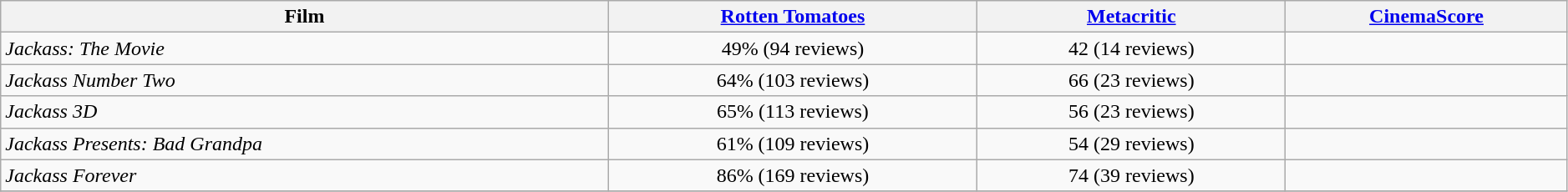<table class="wikitable sortable" width=99% border="1" style="text-align: center;">
<tr>
<th>Film</th>
<th><a href='#'>Rotten Tomatoes</a></th>
<th><a href='#'>Metacritic</a></th>
<th><a href='#'>CinemaScore</a></th>
</tr>
<tr>
<td style="text-align: left;"><em>Jackass: The Movie</em></td>
<td>49% (94 reviews)</td>
<td>42 (14 reviews)</td>
<td></td>
</tr>
<tr>
<td style="text-align: left;"><em>Jackass Number Two</em></td>
<td>64% (103 reviews)</td>
<td>66 (23 reviews)</td>
<td></td>
</tr>
<tr>
<td style="text-align: left;"><em>Jackass 3D</em></td>
<td>65% (113 reviews)</td>
<td>56 (23 reviews)</td>
<td></td>
</tr>
<tr>
<td style="text-align: left;"><em>Jackass Presents: Bad Grandpa</em></td>
<td>61% (109 reviews)</td>
<td>54 (29 reviews)</td>
<td></td>
</tr>
<tr>
<td style="text-align: left;"><em>Jackass Forever</em></td>
<td>86% (169 reviews)</td>
<td>74 (39 reviews)</td>
<td></td>
</tr>
<tr>
</tr>
</table>
